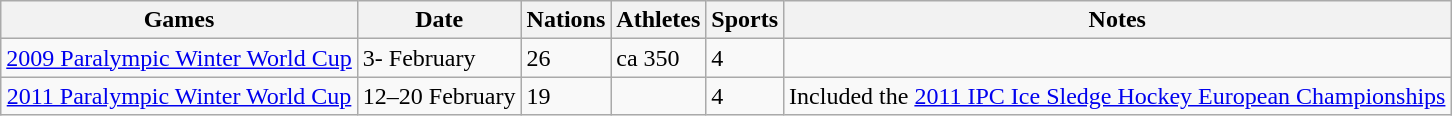<table class="wikitable">
<tr>
<th>Games</th>
<th>Date</th>
<th>Nations</th>
<th>Athletes</th>
<th>Sports</th>
<th>Notes</th>
</tr>
<tr>
<td align="center"><a href='#'>2009 Paralympic Winter World Cup</a></td>
<td>3- February</td>
<td>26</td>
<td>ca 350</td>
<td>4</td>
<td></td>
</tr>
<tr>
<td align="center"><a href='#'>2011 Paralympic Winter World Cup</a></td>
<td>12–20 February</td>
<td>19</td>
<td></td>
<td>4</td>
<td>Included the <a href='#'>2011 IPC Ice Sledge Hockey European Championships</a></td>
</tr>
</table>
